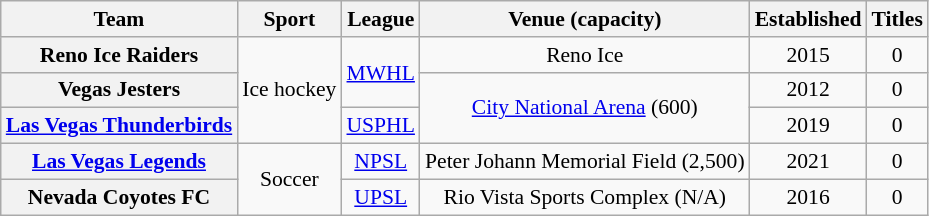<table class="wikitable" style="font-size: 90%;" |>
<tr style="text-align:center;">
<th>Team</th>
<th>Sport</th>
<th>League</th>
<th>Venue (capacity)</th>
<th>Established</th>
<th>Titles</th>
</tr>
<tr style="text-align:center;">
<th>Reno Ice Raiders</th>
<td rowspan=3>Ice hockey</td>
<td rowspan=2><a href='#'>MWHL</a></td>
<td>Reno Ice</td>
<td style="text-align:center;">2015</td>
<td style="text-align:center;">0</td>
</tr>
<tr style="text-align:center;">
<th>Vegas Jesters</th>
<td rowspan=2><a href='#'>City National Arena</a> (600)</td>
<td style="text-align:center;">2012</td>
<td style="text-align:center;">0</td>
</tr>
<tr style="text-align:center;">
<th><a href='#'>Las Vegas Thunderbirds</a></th>
<td><a href='#'>USPHL</a></td>
<td style="text-align:center;">2019</td>
<td style="text-align:center;">0</td>
</tr>
<tr style="text-align:center;">
<th><a href='#'>Las Vegas Legends</a></th>
<td rowspan=2>Soccer</td>
<td><a href='#'>NPSL</a></td>
<td>Peter Johann Memorial Field (2,500)</td>
<td style="text-align:center;">2021</td>
<td style="text-align:center;">0</td>
</tr>
<tr style="text-align:center;">
<th>Nevada Coyotes FC</th>
<td><a href='#'>UPSL</a></td>
<td>Rio Vista Sports Complex (N/A)</td>
<td style="text-align:center;">2016</td>
<td style="text-align:center;">0</td>
</tr>
</table>
